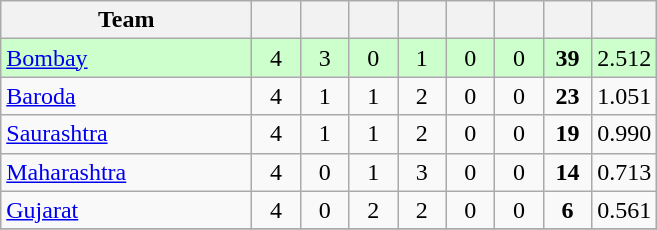<table class="wikitable" style="text-align:center">
<tr>
<th style="width:160px">Team</th>
<th style="width:25px"></th>
<th style="width:25px"></th>
<th style="width:25px"></th>
<th style="width:25px"></th>
<th style="width:25px"></th>
<th style="width:25px"></th>
<th style="width:25px"></th>
<th style="width:25px;"></th>
</tr>
<tr style="background:#cfc;">
<td style="text-align:left"><a href='#'>Bombay</a></td>
<td>4</td>
<td>3</td>
<td>0</td>
<td>1</td>
<td>0</td>
<td>0</td>
<td><strong>39</strong></td>
<td>2.512</td>
</tr>
<tr>
<td style="text-align:left"><a href='#'>Baroda</a></td>
<td>4</td>
<td>1</td>
<td>1</td>
<td>2</td>
<td>0</td>
<td>0</td>
<td><strong>23</strong></td>
<td>1.051</td>
</tr>
<tr>
<td style="text-align:left"><a href='#'>Saurashtra</a></td>
<td>4</td>
<td>1</td>
<td>1</td>
<td>2</td>
<td>0</td>
<td>0</td>
<td><strong>19</strong></td>
<td>0.990</td>
</tr>
<tr>
<td style="text-align:left"><a href='#'>Maharashtra</a></td>
<td>4</td>
<td>0</td>
<td>1</td>
<td>3</td>
<td>0</td>
<td>0</td>
<td><strong>14</strong></td>
<td>0.713</td>
</tr>
<tr>
<td style="text-align:left"><a href='#'>Gujarat</a></td>
<td>4</td>
<td>0</td>
<td>2</td>
<td>2</td>
<td>0</td>
<td>0</td>
<td><strong>6</strong></td>
<td>0.561</td>
</tr>
<tr>
</tr>
</table>
